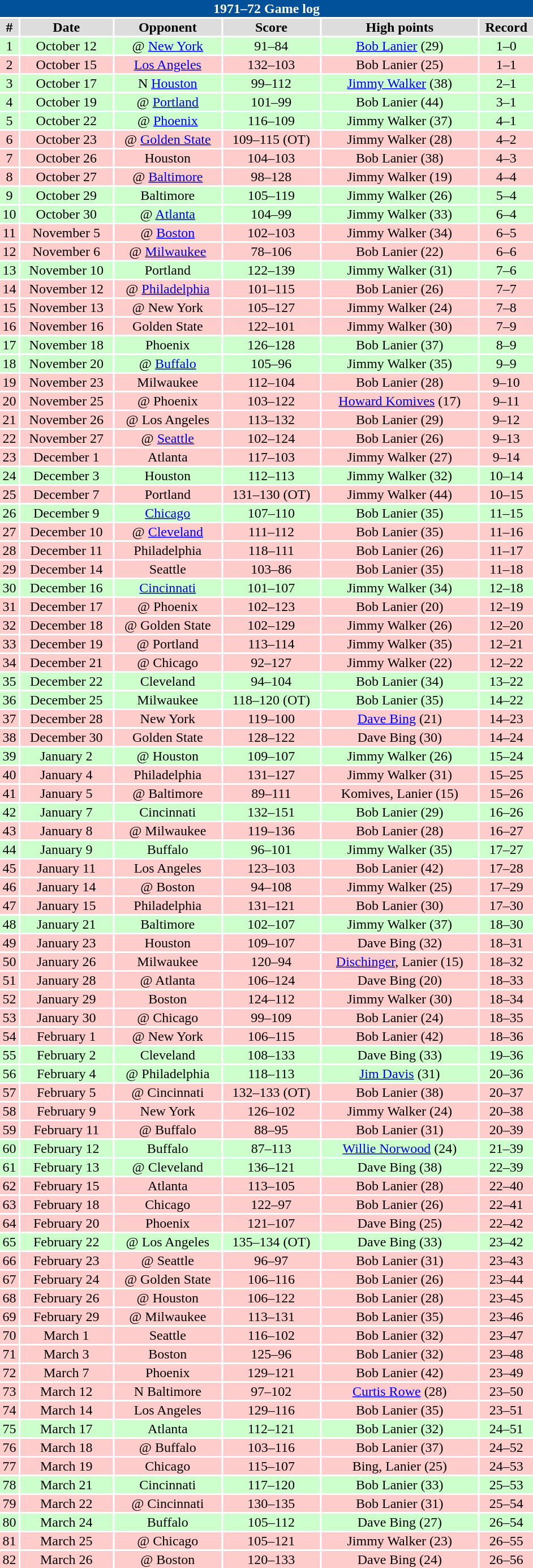<table class="toccolours collapsible" width=50% style="clear:both; margin:1.5em auto; text-align:center">
<tr>
<th colspan=11 style="background:#00519a; color:white;">1971–72 Game log</th>
</tr>
<tr align="center" bgcolor="#dddddd">
<td><strong>#</strong></td>
<td><strong>Date</strong></td>
<td><strong>Opponent</strong></td>
<td><strong>Score</strong></td>
<td><strong>High points</strong></td>
<td><strong>Record</strong></td>
</tr>
<tr align="center" bgcolor="ccffcc">
<td>1</td>
<td>October 12</td>
<td>@ <a href='#'>New York</a></td>
<td>91–84</td>
<td><a href='#'>Bob Lanier</a> (29)</td>
<td>1–0</td>
</tr>
<tr align="center" bgcolor="ffcccc">
<td>2</td>
<td>October 15</td>
<td><a href='#'>Los Angeles</a></td>
<td>132–103</td>
<td>Bob Lanier (25)</td>
<td>1–1</td>
</tr>
<tr align="center" bgcolor="ccffcc">
<td>3</td>
<td>October 17</td>
<td>N <a href='#'>Houston</a></td>
<td>99–112</td>
<td><a href='#'>Jimmy Walker</a> (38)</td>
<td>2–1</td>
</tr>
<tr align="center" bgcolor="ccffcc">
<td>4</td>
<td>October 19</td>
<td>@ <a href='#'>Portland</a></td>
<td>101–99</td>
<td>Bob Lanier (44)</td>
<td>3–1</td>
</tr>
<tr align="center" bgcolor="ccffcc">
<td>5</td>
<td>October 22</td>
<td>@ <a href='#'>Phoenix</a></td>
<td>116–109</td>
<td>Jimmy Walker (37)</td>
<td>4–1</td>
</tr>
<tr align="center" bgcolor="ffcccc">
<td>6</td>
<td>October 23</td>
<td>@ <a href='#'>Golden State</a></td>
<td>109–115 (OT)</td>
<td>Jimmy Walker (28)</td>
<td>4–2</td>
</tr>
<tr align="center" bgcolor="ffcccc">
<td>7</td>
<td>October 26</td>
<td>Houston</td>
<td>104–103</td>
<td>Bob Lanier (38)</td>
<td>4–3</td>
</tr>
<tr align="center" bgcolor="ffcccc">
<td>8</td>
<td>October 27</td>
<td>@ <a href='#'>Baltimore</a></td>
<td>98–128</td>
<td>Jimmy Walker (19)</td>
<td>4–4</td>
</tr>
<tr align="center" bgcolor="ccffcc">
<td>9</td>
<td>October 29</td>
<td>Baltimore</td>
<td>105–119</td>
<td>Jimmy Walker (26)</td>
<td>5–4</td>
</tr>
<tr align="center" bgcolor="ccffcc">
<td>10</td>
<td>October 30</td>
<td>@ <a href='#'>Atlanta</a></td>
<td>104–99</td>
<td>Jimmy Walker (33)</td>
<td>6–4</td>
</tr>
<tr align="center" bgcolor="ffcccc">
<td>11</td>
<td>November 5</td>
<td>@ <a href='#'>Boston</a></td>
<td>102–103</td>
<td>Jimmy Walker (34)</td>
<td>6–5</td>
</tr>
<tr align="center" bgcolor="ffcccc">
<td>12</td>
<td>November 6</td>
<td>@ <a href='#'>Milwaukee</a></td>
<td>78–106</td>
<td>Bob Lanier (22)</td>
<td>6–6</td>
</tr>
<tr align="center" bgcolor="ccffcc">
<td>13</td>
<td>November 10</td>
<td>Portland</td>
<td>122–139</td>
<td>Jimmy Walker (31)</td>
<td>7–6</td>
</tr>
<tr align="center" bgcolor="ffcccc">
<td>14</td>
<td>November 12</td>
<td>@ <a href='#'>Philadelphia</a></td>
<td>101–115</td>
<td>Bob Lanier (26)</td>
<td>7–7</td>
</tr>
<tr align="center" bgcolor="ffcccc">
<td>15</td>
<td>November 13</td>
<td>@ New York</td>
<td>105–127</td>
<td>Jimmy Walker (24)</td>
<td>7–8</td>
</tr>
<tr align="center" bgcolor="ffcccc">
<td>16</td>
<td>November 16</td>
<td>Golden State</td>
<td>122–101</td>
<td>Jimmy Walker (30)</td>
<td>7–9</td>
</tr>
<tr align="center" bgcolor="ccffcc">
<td>17</td>
<td>November 18</td>
<td>Phoenix</td>
<td>126–128</td>
<td>Bob Lanier (37)</td>
<td>8–9</td>
</tr>
<tr align="center" bgcolor="ccffcc">
<td>18</td>
<td>November 20</td>
<td>@ <a href='#'>Buffalo</a></td>
<td>105–96</td>
<td>Jimmy Walker (35)</td>
<td>9–9</td>
</tr>
<tr align="center" bgcolor="ffcccc">
<td>19</td>
<td>November 23</td>
<td>Milwaukee</td>
<td>112–104</td>
<td>Bob Lanier (28)</td>
<td>9–10</td>
</tr>
<tr align="center" bgcolor="ffcccc">
<td>20</td>
<td>November 25</td>
<td>@ Phoenix</td>
<td>103–122</td>
<td><a href='#'>Howard Komives</a> (17)</td>
<td>9–11</td>
</tr>
<tr align="center" bgcolor="ffcccc">
<td>21</td>
<td>November 26</td>
<td>@ Los Angeles</td>
<td>113–132</td>
<td>Bob Lanier (29)</td>
<td>9–12</td>
</tr>
<tr align="center" bgcolor="ffcccc">
<td>22</td>
<td>November 27</td>
<td>@ <a href='#'>Seattle</a></td>
<td>102–124</td>
<td>Bob Lanier (26)</td>
<td>9–13</td>
</tr>
<tr align="center" bgcolor="ffcccc">
<td>23</td>
<td>December 1</td>
<td>Atlanta</td>
<td>117–103</td>
<td>Jimmy Walker (27)</td>
<td>9–14</td>
</tr>
<tr align="center" bgcolor="ccffcc">
<td>24</td>
<td>December 3</td>
<td>Houston</td>
<td>112–113</td>
<td>Jimmy Walker (32)</td>
<td>10–14</td>
</tr>
<tr align="center" bgcolor="ffcccc">
<td>25</td>
<td>December 7</td>
<td>Portland</td>
<td>131–130 (OT)</td>
<td>Jimmy Walker (44)</td>
<td>10–15</td>
</tr>
<tr align="center" bgcolor="ccffcc">
<td>26</td>
<td>December 9</td>
<td><a href='#'>Chicago</a></td>
<td>107–110</td>
<td>Bob Lanier (35)</td>
<td>11–15</td>
</tr>
<tr align="center" bgcolor="ffcccc">
<td>27</td>
<td>December 10</td>
<td>@ <a href='#'>Cleveland</a></td>
<td>111–112</td>
<td>Bob Lanier (35)</td>
<td>11–16</td>
</tr>
<tr align="center" bgcolor="ffcccc">
<td>28</td>
<td>December 11</td>
<td>Philadelphia</td>
<td>118–111</td>
<td>Bob Lanier (26)</td>
<td>11–17</td>
</tr>
<tr align="center" bgcolor="ffcccc">
<td>29</td>
<td>December 14</td>
<td>Seattle</td>
<td>103–86</td>
<td>Bob Lanier (35)</td>
<td>11–18</td>
</tr>
<tr align="center" bgcolor="ccffcc">
<td>30</td>
<td>December 16</td>
<td><a href='#'>Cincinnati</a></td>
<td>101–107</td>
<td>Jimmy Walker (34)</td>
<td>12–18</td>
</tr>
<tr align="center" bgcolor="ffcccc">
<td>31</td>
<td>December 17</td>
<td>@ Phoenix</td>
<td>102–123</td>
<td>Bob Lanier (20)</td>
<td>12–19</td>
</tr>
<tr align="center" bgcolor="ffcccc">
<td>32</td>
<td>December 18</td>
<td>@ Golden State</td>
<td>102–129</td>
<td>Jimmy Walker (26)</td>
<td>12–20</td>
</tr>
<tr align="center" bgcolor="ffcccc">
<td>33</td>
<td>December 19</td>
<td>@ Portland</td>
<td>113–114</td>
<td>Jimmy Walker (35)</td>
<td>12–21</td>
</tr>
<tr align="center" bgcolor="ffcccc">
<td>34</td>
<td>December 21</td>
<td>@ Chicago</td>
<td>92–127</td>
<td>Jimmy Walker (22)</td>
<td>12–22</td>
</tr>
<tr align="center" bgcolor="ccffcc">
<td>35</td>
<td>December 22</td>
<td>Cleveland</td>
<td>94–104</td>
<td>Bob Lanier (34)</td>
<td>13–22</td>
</tr>
<tr align="center" bgcolor="ccffcc">
<td>36</td>
<td>December 25</td>
<td>Milwaukee</td>
<td>118–120 (OT)</td>
<td>Bob Lanier (35)</td>
<td>14–22</td>
</tr>
<tr align="center" bgcolor="ffcccc">
<td>37</td>
<td>December 28</td>
<td>New York</td>
<td>119–100</td>
<td><a href='#'>Dave Bing</a> (21)</td>
<td>14–23</td>
</tr>
<tr align="center" bgcolor="ffcccc">
<td>38</td>
<td>December 30</td>
<td>Golden State</td>
<td>128–122</td>
<td>Dave Bing (30)</td>
<td>14–24</td>
</tr>
<tr align="center" bgcolor="ccffcc">
<td>39</td>
<td>January 2</td>
<td>@ Houston</td>
<td>109–107</td>
<td>Jimmy Walker (26)</td>
<td>15–24</td>
</tr>
<tr align="center" bgcolor="ffcccc">
<td>40</td>
<td>January 4</td>
<td>Philadelphia</td>
<td>131–127</td>
<td>Jimmy Walker (31)</td>
<td>15–25</td>
</tr>
<tr align="center" bgcolor="ffcccc">
<td>41</td>
<td>January 5</td>
<td>@ Baltimore</td>
<td>89–111</td>
<td>Komives, Lanier (15)</td>
<td>15–26</td>
</tr>
<tr align="center" bgcolor="ccffcc">
<td>42</td>
<td>January 7</td>
<td>Cincinnati</td>
<td>132–151</td>
<td>Bob Lanier (29)</td>
<td>16–26</td>
</tr>
<tr align="center" bgcolor="ffcccc">
<td>43</td>
<td>January 8</td>
<td>@ Milwaukee</td>
<td>119–136</td>
<td>Bob Lanier (28)</td>
<td>16–27</td>
</tr>
<tr align="center" bgcolor="ccffcc">
<td>44</td>
<td>January 9</td>
<td>Buffalo</td>
<td>96–101</td>
<td>Jimmy Walker (35)</td>
<td>17–27</td>
</tr>
<tr align="center" bgcolor="ffcccc">
<td>45</td>
<td>January 11</td>
<td>Los Angeles</td>
<td>123–103</td>
<td>Bob Lanier (42)</td>
<td>17–28</td>
</tr>
<tr align="center" bgcolor="ffcccc">
<td>46</td>
<td>January 14</td>
<td>@ Boston</td>
<td>94–108</td>
<td>Jimmy Walker (25)</td>
<td>17–29</td>
</tr>
<tr align="center" bgcolor="ffcccc">
<td>47</td>
<td>January 15</td>
<td>Philadelphia</td>
<td>131–121</td>
<td>Bob Lanier (30)</td>
<td>17–30</td>
</tr>
<tr align="center" bgcolor="ccffcc">
<td>48</td>
<td>January 21</td>
<td>Baltimore</td>
<td>102–107</td>
<td>Jimmy Walker (37)</td>
<td>18–30</td>
</tr>
<tr align="center" bgcolor="ffcccc">
<td>49</td>
<td>January 23</td>
<td>Houston</td>
<td>109–107</td>
<td>Dave Bing (32)</td>
<td>18–31</td>
</tr>
<tr align="center" bgcolor="ffcccc">
<td>50</td>
<td>January 26</td>
<td>Milwaukee</td>
<td>120–94</td>
<td><a href='#'>Dischinger</a>, Lanier (15)</td>
<td>18–32</td>
</tr>
<tr align="center" bgcolor="ffcccc">
<td>51</td>
<td>January 28</td>
<td>@ Atlanta</td>
<td>106–124</td>
<td>Dave Bing (20)</td>
<td>18–33</td>
</tr>
<tr align="center" bgcolor="ffcccc">
<td>52</td>
<td>January 29</td>
<td>Boston</td>
<td>124–112</td>
<td>Jimmy Walker (30)</td>
<td>18–34</td>
</tr>
<tr align="center" bgcolor="ffcccc">
<td>53</td>
<td>January 30</td>
<td>@ Chicago</td>
<td>99–109</td>
<td>Bob Lanier (24)</td>
<td>18–35</td>
</tr>
<tr align="center" bgcolor="ffcccc">
<td>54</td>
<td>February 1</td>
<td>@ New York</td>
<td>106–115</td>
<td>Bob Lanier (42)</td>
<td>18–36</td>
</tr>
<tr align="center" bgcolor="ccffcc">
<td>55</td>
<td>February 2</td>
<td>Cleveland</td>
<td>108–133</td>
<td>Dave Bing (33)</td>
<td>19–36</td>
</tr>
<tr align="center" bgcolor="ccffcc">
<td>56</td>
<td>February 4</td>
<td>@ Philadelphia</td>
<td>118–113</td>
<td><a href='#'>Jim Davis</a> (31)</td>
<td>20–36</td>
</tr>
<tr align="center" bgcolor="ffcccc">
<td>57</td>
<td>February 5</td>
<td>@ Cincinnati</td>
<td>132–133 (OT)</td>
<td>Bob Lanier (38)</td>
<td>20–37</td>
</tr>
<tr align="center" bgcolor="ffcccc">
<td>58</td>
<td>February 9</td>
<td>New York</td>
<td>126–102</td>
<td>Jimmy Walker (24)</td>
<td>20–38</td>
</tr>
<tr align="center" bgcolor="ffcccc">
<td>59</td>
<td>February 11</td>
<td>@ Buffalo</td>
<td>88–95</td>
<td>Bob Lanier (31)</td>
<td>20–39</td>
</tr>
<tr align="center" bgcolor="ccffcc">
<td>60</td>
<td>February 12</td>
<td>Buffalo</td>
<td>87–113</td>
<td><a href='#'>Willie Norwood</a> (24)</td>
<td>21–39</td>
</tr>
<tr align="center" bgcolor="ccffcc">
<td>61</td>
<td>February 13</td>
<td>@ Cleveland</td>
<td>136–121</td>
<td>Dave Bing (38)</td>
<td>22–39</td>
</tr>
<tr align="center" bgcolor="ffcccc">
<td>62</td>
<td>February 15</td>
<td>Atlanta</td>
<td>113–105</td>
<td>Bob Lanier (28)</td>
<td>22–40</td>
</tr>
<tr align="center" bgcolor="ffcccc">
<td>63</td>
<td>February 18</td>
<td>Chicago</td>
<td>122–97</td>
<td>Bob Lanier (26)</td>
<td>22–41</td>
</tr>
<tr align="center" bgcolor="ffcccc">
<td>64</td>
<td>February 20</td>
<td>Phoenix</td>
<td>121–107</td>
<td>Dave Bing (25)</td>
<td>22–42</td>
</tr>
<tr align="center" bgcolor="ccffcc">
<td>65</td>
<td>February 22</td>
<td>@ Los Angeles</td>
<td>135–134 (OT)</td>
<td>Dave Bing (33)</td>
<td>23–42</td>
</tr>
<tr align="center" bgcolor="ffcccc">
<td>66</td>
<td>February 23</td>
<td>@ Seattle</td>
<td>96–97</td>
<td>Bob Lanier (31)</td>
<td>23–43</td>
</tr>
<tr align="center" bgcolor="ffcccc">
<td>67</td>
<td>February 24</td>
<td>@ Golden State</td>
<td>106–116</td>
<td>Bob Lanier (26)</td>
<td>23–44</td>
</tr>
<tr align="center" bgcolor="ffcccc">
<td>68</td>
<td>February 26</td>
<td>@ Houston</td>
<td>106–122</td>
<td>Bob Lanier (28)</td>
<td>23–45</td>
</tr>
<tr align="center" bgcolor="ffcccc">
<td>69</td>
<td>February 29</td>
<td>@ Milwaukee</td>
<td>113–131</td>
<td>Bob Lanier (35)</td>
<td>23–46</td>
</tr>
<tr align="center" bgcolor="ffcccc">
<td>70</td>
<td>March 1</td>
<td>Seattle</td>
<td>116–102</td>
<td>Bob Lanier (32)</td>
<td>23–47</td>
</tr>
<tr align="center" bgcolor="ffcccc">
<td>71</td>
<td>March 3</td>
<td>Boston</td>
<td>125–96</td>
<td>Bob Lanier (32)</td>
<td>23–48</td>
</tr>
<tr align="center" bgcolor="ffcccc">
<td>72</td>
<td>March 7</td>
<td>Phoenix</td>
<td>129–121</td>
<td>Bob Lanier (42)</td>
<td>23–49</td>
</tr>
<tr align="center" bgcolor="ffcccc">
<td>73</td>
<td>March 12</td>
<td>N Baltimore</td>
<td>97–102</td>
<td><a href='#'>Curtis Rowe</a> (28)</td>
<td>23–50</td>
</tr>
<tr align="center" bgcolor="ffcccc">
<td>74</td>
<td>March 14</td>
<td>Los Angeles</td>
<td>129–116</td>
<td>Bob Lanier (35)</td>
<td>23–51</td>
</tr>
<tr align="center" bgcolor="ccffcc">
<td>75</td>
<td>March 17</td>
<td>Atlanta</td>
<td>112–121</td>
<td>Bob Lanier (32)</td>
<td>24–51</td>
</tr>
<tr align="center" bgcolor="ffcccc">
<td>76</td>
<td>March 18</td>
<td>@ Buffalo</td>
<td>103–116</td>
<td>Bob Lanier (37)</td>
<td>24–52</td>
</tr>
<tr align="center" bgcolor="ffcccc">
<td>77</td>
<td>March 19</td>
<td>Chicago</td>
<td>115–107</td>
<td>Bing, Lanier (25)</td>
<td>24–53</td>
</tr>
<tr align="center" bgcolor="ccffcc">
<td>78</td>
<td>March 21</td>
<td>Cincinnati</td>
<td>117–120</td>
<td>Bob Lanier (33)</td>
<td>25–53</td>
</tr>
<tr align="center" bgcolor="ffcccc">
<td>79</td>
<td>March 22</td>
<td>@ Cincinnati</td>
<td>130–135</td>
<td>Bob Lanier (31)</td>
<td>25–54</td>
</tr>
<tr align="center" bgcolor="ccffcc">
<td>80</td>
<td>March 24</td>
<td>Buffalo</td>
<td>105–112</td>
<td>Dave Bing (27)</td>
<td>26–54</td>
</tr>
<tr align="center" bgcolor="ffcccc">
<td>81</td>
<td>March 25</td>
<td>@ Chicago</td>
<td>105–121</td>
<td>Jimmy Walker (23)</td>
<td>26–55</td>
</tr>
<tr align="center" bgcolor="ffcccc">
<td>82</td>
<td>March 26</td>
<td>@ Boston</td>
<td>120–133</td>
<td>Dave Bing (24)</td>
<td>26–56</td>
</tr>
</table>
